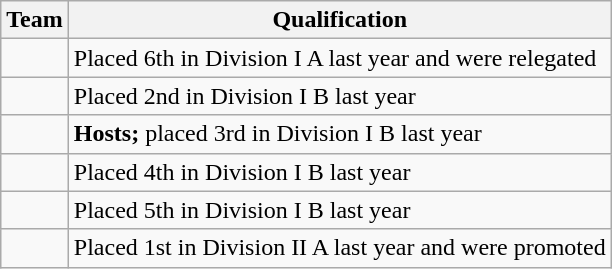<table class="wikitable">
<tr>
<th>Team</th>
<th>Qualification</th>
</tr>
<tr>
<td></td>
<td>Placed 6th in Division I A last year and were relegated</td>
</tr>
<tr>
<td></td>
<td>Placed 2nd in Division I B last year</td>
</tr>
<tr>
<td></td>
<td><strong>Hosts;</strong> placed 3rd in Division I B last year</td>
</tr>
<tr>
<td></td>
<td>Placed 4th in Division I B last year</td>
</tr>
<tr>
<td></td>
<td>Placed 5th in Division I B last year</td>
</tr>
<tr>
<td></td>
<td>Placed 1st in Division II A last year and were promoted</td>
</tr>
</table>
